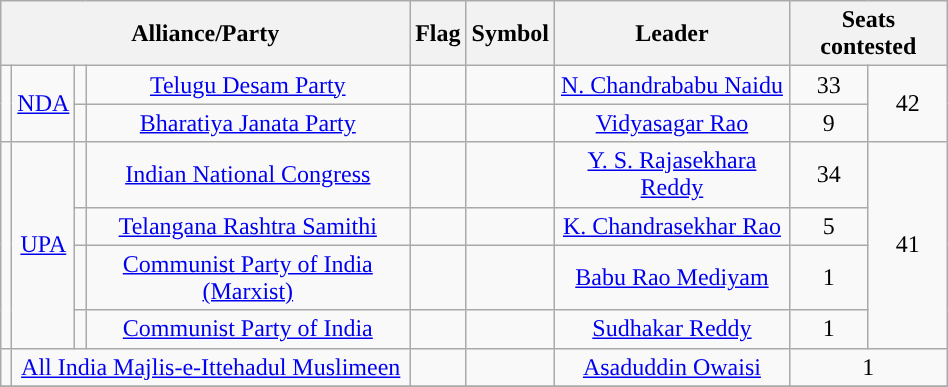<table class="wikitable sortable" width="50%" style="text-align:center;">
<tr>
<th colspan=4>Alliance/Party</th>
<th>Flag</th>
<th>Symbol</th>
<th>Leader</th>
<th colspan=4>Seats contested</th>
</tr>
<tr>
<td rowspan=2 style="text-align:center; background:"></td>
<td rowspan=2><a href='#'>NDA</a></td>
<td style="text-align:center; background:"></td>
<td><a href='#'>Telugu Desam Party</a></td>
<td></td>
<td></td>
<td><a href='#'>N. Chandrababu Naidu</a></td>
<td>33</td>
<td rowspan=2>42</td>
</tr>
<tr>
<td style="text-align:center; background:"></td>
<td><a href='#'>Bharatiya Janata Party</a></td>
<td></td>
<td></td>
<td><a href='#'>Vidyasagar Rao</a></td>
<td>9</td>
</tr>
<tr>
<td rowspan=4 style="text-align:center; background:"></td>
<td rowspan=4><a href='#'>UPA</a></td>
<td style="text-align:center; background:"></td>
<td><a href='#'>Indian National Congress</a></td>
<td></td>
<td></td>
<td><a href='#'>Y. S. Rajasekhara Reddy</a></td>
<td>34</td>
<td rowspan=4>41</td>
</tr>
<tr>
<td style="text-align:center; background:"></td>
<td><a href='#'>Telangana Rashtra Samithi</a></td>
<td></td>
<td></td>
<td><a href='#'>K. Chandrasekhar Rao</a></td>
<td>5</td>
</tr>
<tr>
<td style="text-align:center; background:"></td>
<td><a href='#'>Communist Party of India (Marxist)</a></td>
<td></td>
<td></td>
<td><a href='#'>Babu Rao Mediyam</a></td>
<td>1</td>
</tr>
<tr>
<td style="text-align:center; background:"></td>
<td><a href='#'>Communist Party of India</a></td>
<td></td>
<td></td>
<td><a href='#'>Sudhakar Reddy</a></td>
<td>1</td>
</tr>
<tr>
<td style="text-align:center; background:"></td>
<td colspan=3><a href='#'>All India Majlis-e-Ittehadul Muslimeen</a></td>
<td></td>
<td></td>
<td><a href='#'>Asaduddin Owaisi</a></td>
<td colspan=3>1</td>
</tr>
<tr>
</tr>
</table>
